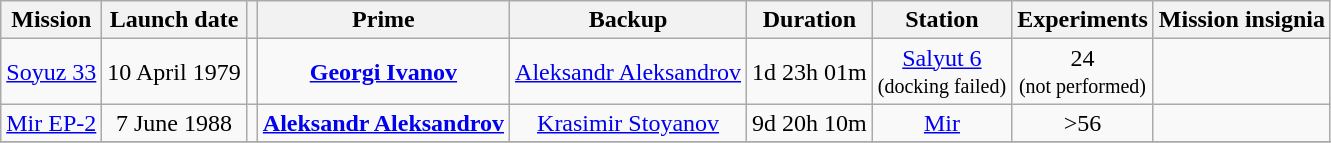<table class="wikitable">
<tr>
<th>Mission</th>
<th>Launch date</th>
<th></th>
<th>Prime</th>
<th>Backup</th>
<th>Duration</th>
<th>Station</th>
<th>Experiments</th>
<th>Mission insignia</th>
</tr>
<tr>
<td align="center"><a href='#'>Soyuz 33</a></td>
<td align="center">10 April 1979</td>
<td></td>
<td align="center"><strong><a href='#'>Georgi Ivanov</a></strong></td>
<td align="center"><a href='#'>Aleksandr Aleksandrov</a></td>
<td align="center">1d 23h 01m</td>
<td align="center"><a href='#'>Salyut 6</a><br><small>(docking failed)</small></td>
<td align="center">24<br><small>(not performed)</small></td>
<td align="center"></td>
</tr>
<tr>
<td align="center"><a href='#'>Mir EP-2</a></td>
<td align="center">7 June 1988</td>
<td></td>
<td align="center"><strong><a href='#'>Aleksandr Aleksandrov</a></strong></td>
<td align="center"><a href='#'>Krasimir Stoyanov</a></td>
<td align="center">9d 20h 10m</td>
<td align="center"><a href='#'>Mir</a></td>
<td align="center">>56</td>
<td align="center"></td>
</tr>
<tr>
</tr>
</table>
